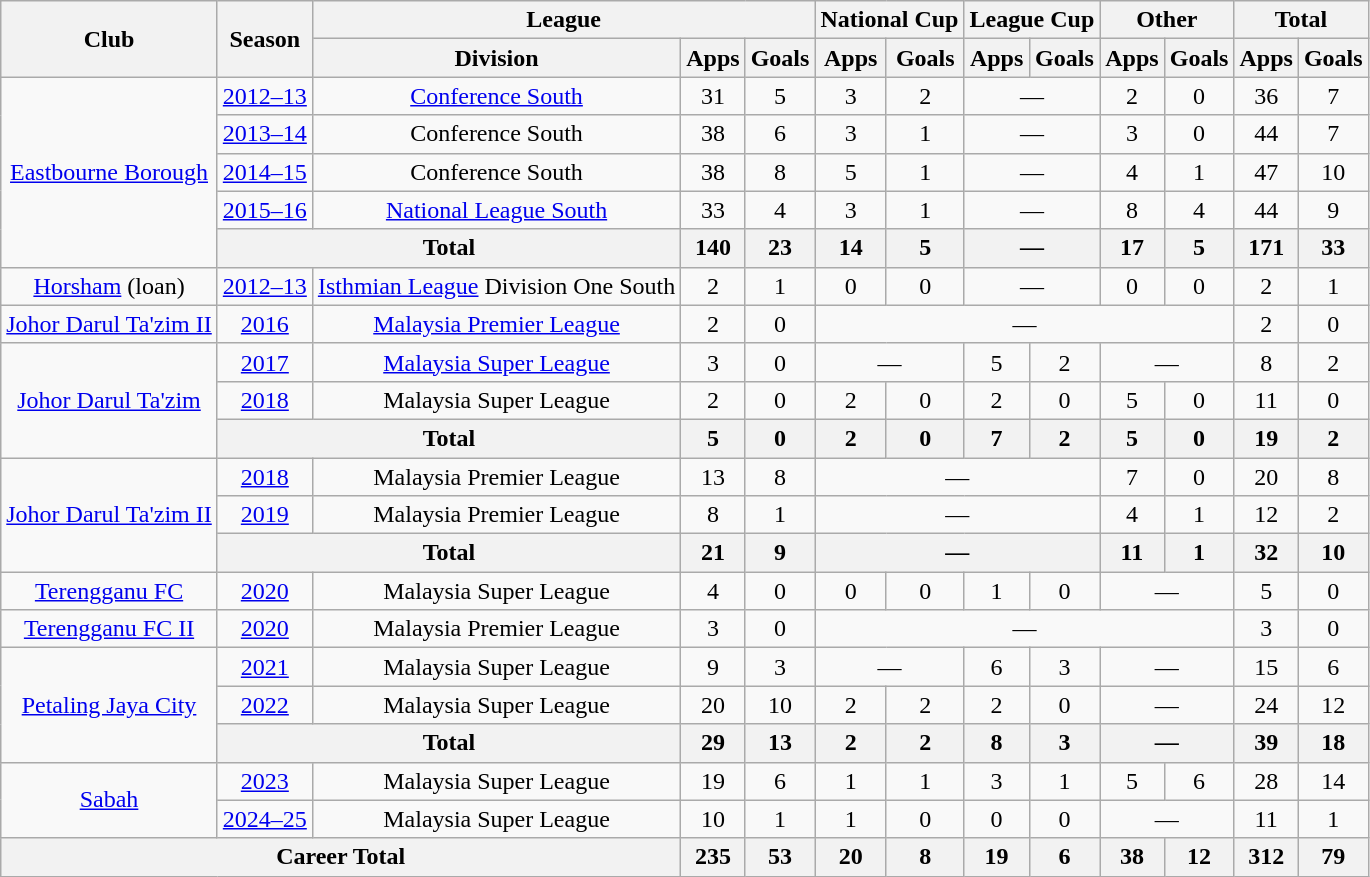<table class=wikitable style="text-align:center">
<tr>
<th rowspan=2>Club</th>
<th rowspan=2>Season</th>
<th colspan=3>League</th>
<th colspan=2>National Cup</th>
<th colspan=2>League Cup</th>
<th colspan=2>Other</th>
<th colspan=2>Total</th>
</tr>
<tr>
<th>Division</th>
<th>Apps</th>
<th>Goals</th>
<th>Apps</th>
<th>Goals</th>
<th>Apps</th>
<th>Goals</th>
<th>Apps</th>
<th>Goals</th>
<th>Apps</th>
<th>Goals</th>
</tr>
<tr>
<td rowspan=5><a href='#'>Eastbourne Borough</a></td>
<td><a href='#'>2012–13</a></td>
<td><a href='#'>Conference South</a></td>
<td>31</td>
<td>5</td>
<td>3</td>
<td>2</td>
<td colspan=2>—</td>
<td>2</td>
<td>0</td>
<td>36</td>
<td>7</td>
</tr>
<tr>
<td><a href='#'>2013–14</a></td>
<td>Conference South</td>
<td>38</td>
<td>6</td>
<td>3</td>
<td>1</td>
<td colspan=2>—</td>
<td>3</td>
<td>0</td>
<td>44</td>
<td>7</td>
</tr>
<tr>
<td><a href='#'>2014–15</a></td>
<td>Conference South</td>
<td>38</td>
<td>8</td>
<td>5</td>
<td>1</td>
<td colspan=2>—</td>
<td>4</td>
<td>1</td>
<td>47</td>
<td>10</td>
</tr>
<tr>
<td><a href='#'>2015–16</a></td>
<td><a href='#'>National League South</a></td>
<td>33</td>
<td>4</td>
<td>3</td>
<td>1</td>
<td colspan=2>—</td>
<td>8</td>
<td>4</td>
<td>44</td>
<td>9</td>
</tr>
<tr>
<th colspan=2>Total</th>
<th>140</th>
<th>23</th>
<th>14</th>
<th>5</th>
<th colspan=2>—</th>
<th>17</th>
<th>5</th>
<th>171</th>
<th>33</th>
</tr>
<tr>
<td><a href='#'>Horsham</a> (loan)</td>
<td><a href='#'>2012–13</a></td>
<td><a href='#'>Isthmian League</a> Division One South</td>
<td>2</td>
<td>1</td>
<td>0</td>
<td>0</td>
<td colspan="2">—</td>
<td>0</td>
<td>0</td>
<td>2</td>
<td>1</td>
</tr>
<tr>
<td><a href='#'>Johor Darul Ta'zim II</a></td>
<td><a href='#'>2016</a></td>
<td><a href='#'>Malaysia Premier League</a></td>
<td>2</td>
<td>0</td>
<td colspan="6">—</td>
<td>2</td>
<td>0</td>
</tr>
<tr>
<td rowspan=3><a href='#'>Johor Darul Ta'zim</a></td>
<td><a href='#'>2017</a></td>
<td><a href='#'>Malaysia Super League</a></td>
<td>3</td>
<td>0</td>
<td colspan="2">—</td>
<td>5</td>
<td>2</td>
<td colspan="2">—</td>
<td>8</td>
<td>2</td>
</tr>
<tr>
<td><a href='#'>2018</a></td>
<td>Malaysia Super League</td>
<td>2</td>
<td>0</td>
<td>2</td>
<td>0</td>
<td>2</td>
<td>0</td>
<td>5</td>
<td>0</td>
<td>11</td>
<td>0</td>
</tr>
<tr>
<th colspan="2">Total</th>
<th>5</th>
<th>0</th>
<th>2</th>
<th>0</th>
<th>7</th>
<th>2</th>
<th>5</th>
<th>0</th>
<th>19</th>
<th>2</th>
</tr>
<tr>
<td rowspan=3><a href='#'>Johor Darul Ta'zim II</a></td>
<td><a href='#'>2018</a></td>
<td>Malaysia Premier League</td>
<td>13</td>
<td>8</td>
<td colspan="4">—</td>
<td>7</td>
<td>0</td>
<td>20</td>
<td>8</td>
</tr>
<tr>
<td><a href='#'>2019</a></td>
<td>Malaysia Premier League</td>
<td>8</td>
<td>1</td>
<td colspan="4">—</td>
<td>4</td>
<td>1</td>
<td>12</td>
<td>2</td>
</tr>
<tr>
<th colspan="2">Total</th>
<th>21</th>
<th>9</th>
<th colspan="4">—</th>
<th>11</th>
<th>1</th>
<th>32</th>
<th>10</th>
</tr>
<tr>
<td><a href='#'>Terengganu FC</a></td>
<td><a href='#'>2020</a></td>
<td>Malaysia Super League</td>
<td>4</td>
<td>0</td>
<td>0</td>
<td>0</td>
<td>1</td>
<td>0</td>
<td colspan="2">—</td>
<td>5</td>
<td>0</td>
</tr>
<tr>
<td><a href='#'>Terengganu FC II</a></td>
<td><a href='#'>2020</a></td>
<td>Malaysia Premier League</td>
<td>3</td>
<td>0</td>
<td colspan="6">—</td>
<td>3</td>
<td>0</td>
</tr>
<tr>
<td rowspan=3><a href='#'>Petaling Jaya City</a></td>
<td><a href='#'>2021</a></td>
<td>Malaysia Super League</td>
<td>9</td>
<td>3</td>
<td colspan="2">—</td>
<td>6</td>
<td>3</td>
<td colspan="2">—</td>
<td>15</td>
<td>6</td>
</tr>
<tr>
<td><a href='#'>2022</a></td>
<td>Malaysia Super League</td>
<td>20</td>
<td>10</td>
<td>2</td>
<td>2</td>
<td>2</td>
<td>0</td>
<td colspan="2">—</td>
<td>24</td>
<td>12</td>
</tr>
<tr>
<th colspan="2">Total</th>
<th>29</th>
<th>13</th>
<th>2</th>
<th>2</th>
<th>8</th>
<th>3</th>
<th colspan="2">—</th>
<th>39</th>
<th>18</th>
</tr>
<tr>
<td rowspan=2><a href='#'>Sabah</a></td>
<td><a href='#'>2023</a></td>
<td>Malaysia Super League</td>
<td>19</td>
<td>6</td>
<td>1</td>
<td>1</td>
<td>3</td>
<td>1</td>
<td>5</td>
<td>6</td>
<td>28</td>
<td>14</td>
</tr>
<tr>
<td><a href='#'>2024–25</a></td>
<td>Malaysia Super League</td>
<td>10</td>
<td>1</td>
<td>1</td>
<td>0</td>
<td>0</td>
<td>0</td>
<td colspan="2">—</td>
<td>11</td>
<td>1</td>
</tr>
<tr>
<th colspan="3">Career Total</th>
<th>235</th>
<th>53</th>
<th>20</th>
<th>8</th>
<th>19</th>
<th>6</th>
<th>38</th>
<th>12</th>
<th>312</th>
<th>79</th>
</tr>
</table>
